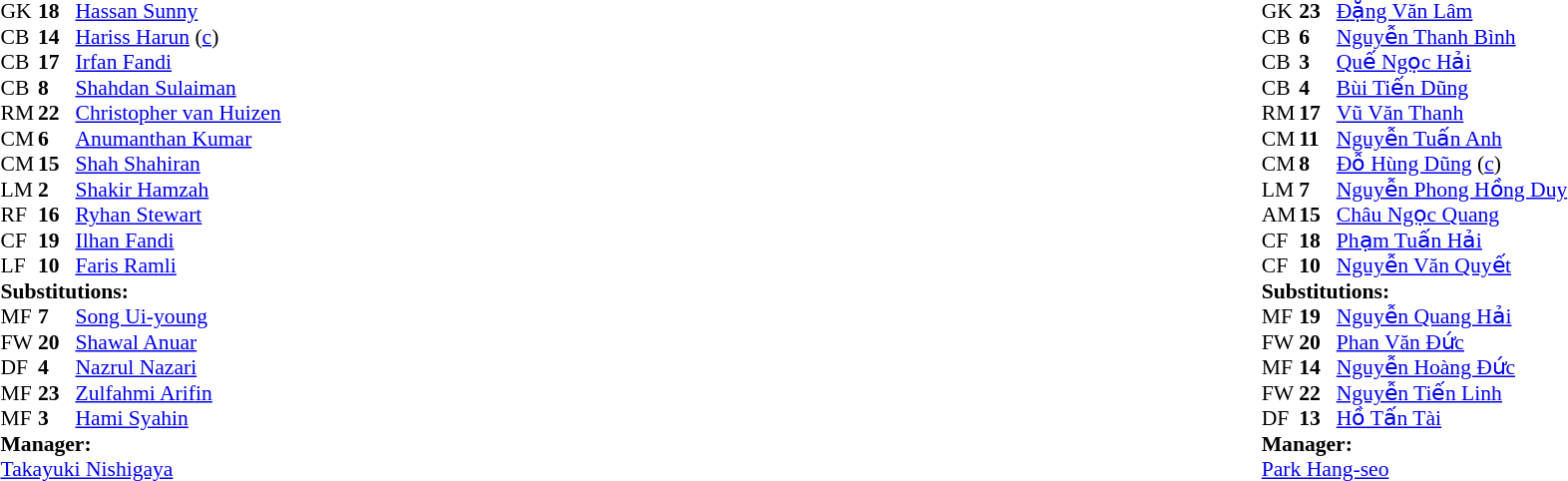<table width="100%">
<tr>
<td valign="top" width="40%"><br><table style="font-size:90%" cellspacing="0" cellpadding="0">
<tr>
<th width=25></th>
<th width=25></th>
</tr>
<tr>
<td>GK</td>
<td><strong>18</strong></td>
<td><a href='#'>Hassan Sunny</a></td>
</tr>
<tr>
<td>CB</td>
<td><strong>14</strong></td>
<td><a href='#'>Hariss Harun</a> (<a href='#'>c</a>)</td>
</tr>
<tr>
<td>CB</td>
<td><strong>17</strong></td>
<td><a href='#'>Irfan Fandi</a></td>
</tr>
<tr>
<td>CB</td>
<td><strong>8</strong></td>
<td><a href='#'>Shahdan Sulaiman</a></td>
</tr>
<tr>
<td>RM</td>
<td><strong>22</strong></td>
<td><a href='#'>Christopher van Huizen</a></td>
<td></td>
<td></td>
</tr>
<tr>
<td>CM</td>
<td><strong>6</strong></td>
<td><a href='#'>Anumanthan Kumar</a></td>
<td></td>
<td></td>
</tr>
<tr>
<td>CM</td>
<td><strong>15</strong></td>
<td><a href='#'>Shah Shahiran</a></td>
<td></td>
<td></td>
</tr>
<tr>
<td>LM</td>
<td><strong>2</strong></td>
<td><a href='#'>Shakir Hamzah</a></td>
</tr>
<tr>
<td>RF</td>
<td><strong>16</strong></td>
<td><a href='#'>Ryhan Stewart</a></td>
</tr>
<tr>
<td>CF</td>
<td><strong>19</strong></td>
<td><a href='#'>Ilhan Fandi</a></td>
<td></td>
<td></td>
</tr>
<tr>
<td>LF</td>
<td><strong>10</strong></td>
<td><a href='#'>Faris Ramli</a></td>
<td></td>
<td></td>
</tr>
<tr>
<td colspan=3><strong>Substitutions:</strong></td>
</tr>
<tr>
<td>MF</td>
<td><strong>7</strong></td>
<td><a href='#'>Song Ui-young</a></td>
<td></td>
<td></td>
</tr>
<tr>
<td>FW</td>
<td><strong>20</strong></td>
<td><a href='#'>Shawal Anuar</a></td>
<td></td>
<td></td>
</tr>
<tr>
<td>DF</td>
<td><strong>4</strong></td>
<td><a href='#'>Nazrul Nazari</a></td>
<td></td>
<td></td>
</tr>
<tr>
<td>MF</td>
<td><strong>23</strong></td>
<td><a href='#'>Zulfahmi Arifin</a></td>
<td></td>
<td></td>
</tr>
<tr>
<td>MF</td>
<td><strong>3</strong></td>
<td><a href='#'>Hami Syahin</a></td>
<td></td>
<td></td>
</tr>
<tr>
<td colspan=3><strong>Manager:</strong></td>
</tr>
<tr>
<td colspan=3> <a href='#'>Takayuki Nishigaya</a></td>
</tr>
</table>
</td>
<td valign="top"></td>
<td valign="top" width="50%"><br><table style="font-size:90%; margin:auto" cellspacing="0" cellpadding="0">
<tr>
<th width=25></th>
<th width=25></th>
</tr>
<tr>
<td>GK</td>
<td><strong>23</strong></td>
<td><a href='#'>Đặng Văn Lâm</a></td>
</tr>
<tr>
<td>CB</td>
<td><strong>6</strong></td>
<td><a href='#'>Nguyễn Thanh Bình</a></td>
</tr>
<tr>
<td>CB</td>
<td><strong>3</strong></td>
<td><a href='#'>Quế Ngọc Hải</a></td>
</tr>
<tr>
<td>CB</td>
<td><strong>4</strong></td>
<td><a href='#'>Bùi Tiến Dũng</a></td>
</tr>
<tr>
<td>RM</td>
<td><strong>17</strong></td>
<td><a href='#'>Vũ Văn Thanh</a></td>
<td></td>
<td></td>
</tr>
<tr>
<td>CM</td>
<td><strong>11</strong></td>
<td><a href='#'>Nguyễn Tuấn Anh</a></td>
<td></td>
<td></td>
</tr>
<tr>
<td>CM</td>
<td><strong>8</strong></td>
<td><a href='#'>Đỗ Hùng Dũng</a> (<a href='#'>c</a>)</td>
<td></td>
<td></td>
</tr>
<tr>
<td>LM</td>
<td><strong>7</strong></td>
<td><a href='#'>Nguyễn Phong Hồng Duy</a></td>
</tr>
<tr>
<td>AM</td>
<td><strong>15</strong></td>
<td><a href='#'>Châu Ngọc Quang</a></td>
<td></td>
<td></td>
</tr>
<tr>
<td>CF</td>
<td><strong>18</strong></td>
<td><a href='#'>Phạm Tuấn Hải</a></td>
<td></td>
<td></td>
</tr>
<tr>
<td>CF</td>
<td><strong>10</strong></td>
<td><a href='#'>Nguyễn Văn Quyết</a></td>
</tr>
<tr>
<td colspan=3><strong>Substitutions:</strong></td>
</tr>
<tr>
<td>MF</td>
<td><strong>19</strong></td>
<td><a href='#'>Nguyễn Quang Hải</a></td>
<td></td>
<td></td>
</tr>
<tr>
<td>FW</td>
<td><strong>20</strong></td>
<td><a href='#'>Phan Văn Đức</a></td>
<td></td>
<td></td>
</tr>
<tr>
<td>MF</td>
<td><strong>14</strong></td>
<td><a href='#'>Nguyễn Hoàng Đức</a></td>
<td></td>
<td></td>
</tr>
<tr>
<td>FW</td>
<td><strong>22</strong></td>
<td><a href='#'>Nguyễn Tiến Linh</a></td>
<td></td>
<td></td>
</tr>
<tr>
<td>DF</td>
<td><strong>13</strong></td>
<td><a href='#'>Hồ Tấn Tài</a></td>
<td></td>
<td></td>
</tr>
<tr>
<td colspan=3><strong>Manager:</strong></td>
</tr>
<tr>
<td colspan=3> <a href='#'>Park Hang-seo</a></td>
</tr>
</table>
</td>
</tr>
</table>
